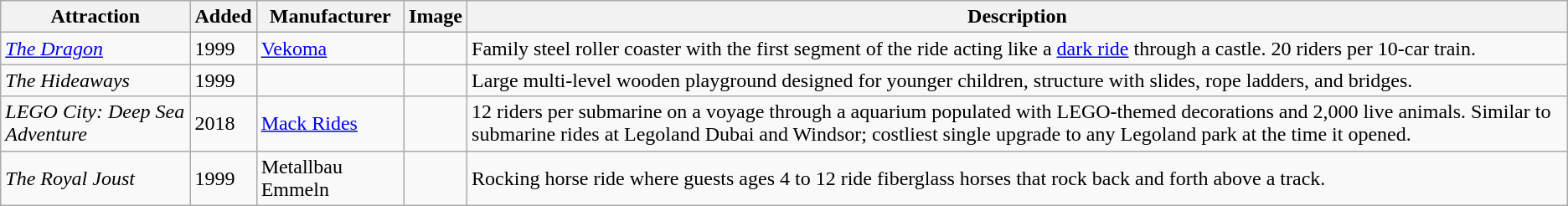<table class="wikitable sortable">
<tr>
<th scope="col">Attraction</th>
<th scope="col">Added</th>
<th scope="col">Manufacturer</th>
<th scope="col" class="unsortable">Image</th>
<th scope="col" class="unsortable">Description</th>
</tr>
<tr>
<td><em><a href='#'>The Dragon</a></em></td>
<td>1999</td>
<td><a href='#'>Vekoma</a></td>
<td></td>
<td>Family steel roller coaster with the first segment of the ride acting like a <a href='#'>dark ride</a> through a castle. 20 riders per 10-car train.</td>
</tr>
<tr>
<td><em>The Hideaways</em></td>
<td>1999</td>
<td></td>
<td></td>
<td>Large multi-level wooden playground designed for younger children,  structure with slides, rope ladders, and bridges.</td>
</tr>
<tr>
<td><em>LEGO City: Deep Sea Adventure</em></td>
<td>2018</td>
<td><a href='#'>Mack Rides</a></td>
<td></td>
<td>12 riders per submarine on a voyage through a  aquarium populated with LEGO-themed decorations and 2,000 live animals. Similar to submarine rides at Legoland Dubai and Windsor; costliest single upgrade to any Legoland park at the time it opened.</td>
</tr>
<tr>
<td><em>The Royal Joust</em></td>
<td>1999</td>
<td>Metallbau Emmeln</td>
<td></td>
<td>Rocking horse ride where guests ages 4 to 12 ride fiberglass horses that rock back and forth above a track.</td>
</tr>
</table>
